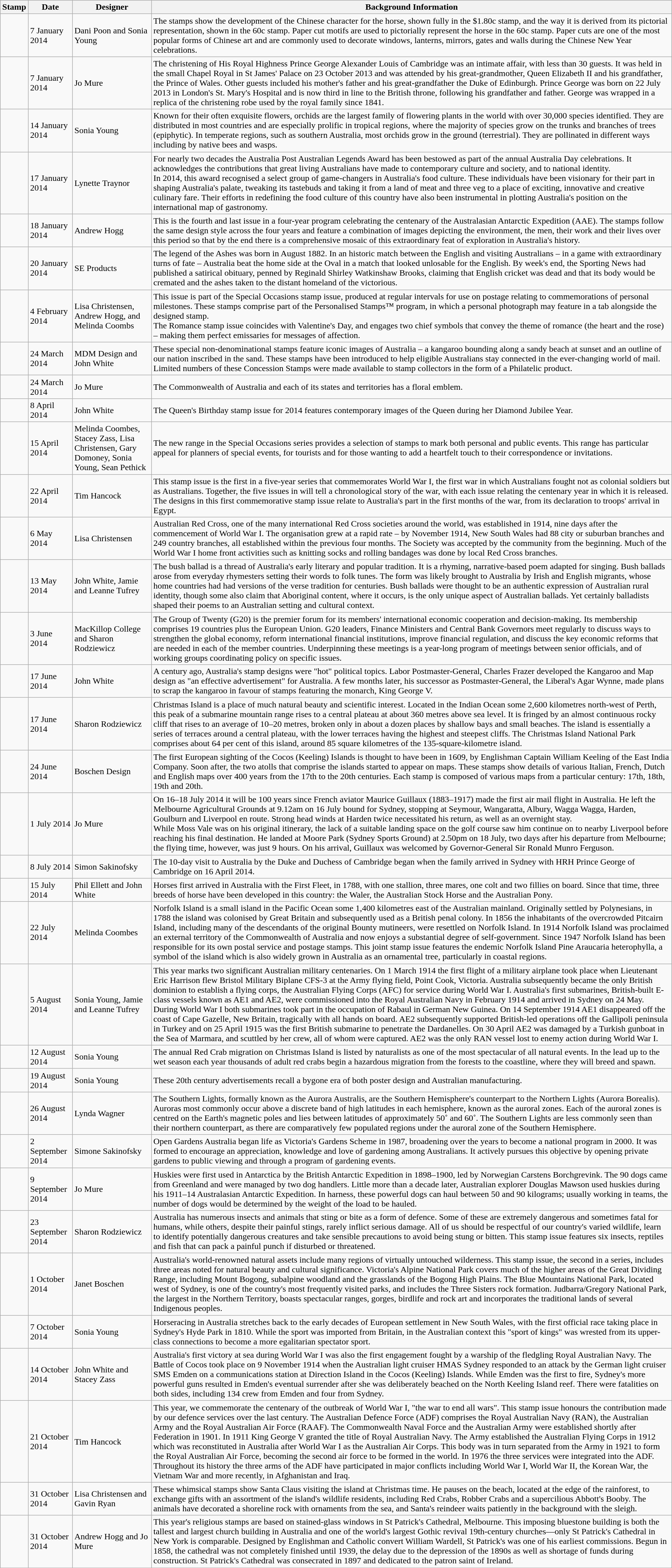<table class="wikitable mw-collapsible">
<tr>
<th><strong>Stamp</strong></th>
<th>Date</th>
<th>Designer</th>
<th>Background Information</th>
</tr>
<tr>
<td></td>
<td>7 January 2014</td>
<td>Dani Poon and Sonia Young</td>
<td>The stamps show the development of the Chinese character for the horse, shown fully in the $1.80c stamp, and the way it is derived from its pictorial representation, shown in the 60c stamp. Paper cut motifs are used to pictorially represent the horse in the 60c stamp. Paper cuts are one of the most popular forms of Chinese art and are commonly used to decorate windows, lanterns, mirrors, gates and walls during the Chinese New Year celebrations.</td>
</tr>
<tr>
<td></td>
<td>7 January 2014</td>
<td>Jo Mure</td>
<td>The christening of His Royal Highness Prince George Alexander Louis of Cambridge was an intimate affair, with less than 30 guests. It was held in the small Chapel Royal in St James' Palace on 23 October 2013 and was attended by his great-grandmother, Queen Elizabeth II and his grandfather, the Prince of Wales. Other guests included his mother's father and his great-grandfather the Duke of Edinburgh. Prince George was born on 22 July 2013 in London's St. Mary's Hospital and is now third in line to the British throne, following his grandfather and father. George was wrapped in a replica of the christening robe used by the royal family since 1841.</td>
</tr>
<tr>
<td></td>
<td>14 January 2014</td>
<td>Sonia Young</td>
<td>Known for their often exquisite flowers, orchids are the largest family of flowering plants in the world with over 30,000 species identified. They are distributed in most countries and are especially prolific in tropical regions, where the majority of species grow on the trunks and branches of trees (epiphytic). In temperate regions, such as southern Australia, most orchids grow in the ground (terrestrial). They are pollinated in different ways including by native bees and wasps.</td>
</tr>
<tr>
<td></td>
<td>17 January 2014</td>
<td>Lynette Traynor</td>
<td>For nearly two decades the Australia Post Australian Legends Award has been bestowed as part of the annual Australia Day celebrations. It acknowledges the contributions that great living Australians have made to contemporary culture and society, and to national identity.<br>In 2014, this award recognised a select group of game-changers in Australia's food culture. These individuals have been visionary for their part in shaping Australia's palate, tweaking its tastebuds and taking it from a land of meat and three veg to a place of exciting, innovative and creative culinary fare. Their efforts in redefining the food culture of this country have also been instrumental in plotting Australia's position on the international map of gastronomy.</td>
</tr>
<tr>
<td></td>
<td>18 January 2014</td>
<td>Andrew Hogg</td>
<td>This is the fourth and last issue in a four-year program celebrating the centenary of the Australasian Antarctic Expedition (AAE). The stamps follow the same design style across the four years and feature a combination of images depicting the environment, the men, their work and their lives over this period so that by the end there is a comprehensive mosaic of this extraordinary feat of exploration in Australia's history.</td>
</tr>
<tr>
<td></td>
<td>20 January 2014</td>
<td>SE Products</td>
<td>The legend of the Ashes was born in August 1882. In an historic match between the English and visiting Australians – in a game with extraordinary turns of fate – Australia beat the home side at the Oval in a match that looked unlosable for the English. By week's end, the Sporting News had published a satirical obituary, penned by Reginald Shirley Watkinshaw Brooks, claiming that English cricket was dead and that its body would be cremated and the ashes taken to the distant homeland of the victorious.</td>
</tr>
<tr>
<td></td>
<td>4 February 2014</td>
<td>Lisa Christensen, Andrew Hogg, and Melinda Coombs</td>
<td>This issue is part of the Special Occasions stamp issue, produced at regular intervals for use on postage relating to commemorations of personal milestones. These stamps comprise part of the Personalised Stamps™ program, in which a personal photograph may feature in a tab alongside the designed stamp.<br>The Romance stamp issue coincides with Valentine's Day, and engages two chief symbols that convey the theme of romance (the heart and the rose) – making them perfect emissaries for messages of affection.</td>
</tr>
<tr>
<td></td>
<td>24 March 2014</td>
<td>MDM Design and John White</td>
<td>These special non-denominational stamps feature iconic images of Australia – a kangaroo bounding along a sandy beach at sunset and an outline of our nation inscribed in the sand. These stamps have been introduced to help eligible Australians stay connected in the ever-changing world of mail. Limited numbers of these Concession Stamps were made available to stamp collectors in the form of a Philatelic product.</td>
</tr>
<tr>
<td></td>
<td>24 March 2014</td>
<td>Jo Mure</td>
<td>The Commonwealth of Australia and each of its states and territories has a floral emblem.</td>
</tr>
<tr>
<td></td>
<td>8 April 2014</td>
<td>John White</td>
<td>The Queen's Birthday stamp issue for 2014 features contemporary images of the Queen during her Diamond Jubilee Year.</td>
</tr>
<tr>
<td></td>
<td>15 April 2014</td>
<td>Melinda Coombes, Stacey Zass, Lisa Christensen, Gary Domoney, Sonia Young, Sean Pethick</td>
<td>The new range in the Special Occasions series provides a selection of stamps to mark both personal and public events. This range has particular appeal for planners of special events, for tourists and for those wanting to add a heartfelt touch to their correspondence or invitations.</td>
</tr>
<tr>
<td></td>
<td>22 April 2014</td>
<td>Tim Hancock</td>
<td>This stamp issue is the first in a five-year series that commemorates World War I, the first war in which Australians fought not as colonial soldiers but as Australians. Together, the five issues in will tell a chronological story of the war, with each issue relating the centenary year in which it is released. The designs in this first commemorative stamp issue relate to Australia's part in the first months of the war, from its declaration to troops' arrival in Egypt.</td>
</tr>
<tr>
<td></td>
<td>6 May 2014</td>
<td>Lisa Christensen</td>
<td>Australian Red Cross, one of the many international Red Cross societies around the world, was established in 1914, nine days after the commencement of World War I. The organisation grew at a rapid rate – by November 1914, New South Wales had 88 city or suburban branches and 249 country branches, all established within the previous four months. The Society was accepted by the community from the beginning. Much of the World War I home front activities such as knitting socks and rolling bandages was done by local Red Cross branches.</td>
</tr>
<tr>
<td></td>
<td>13 May 2014</td>
<td>John White, Jamie and Leanne Tufrey</td>
<td>The bush ballad is a thread of Australia's early literary and popular tradition. It is a rhyming, narrative-based poem adapted for singing. Bush ballads arose from everyday rhymesters setting their words to folk tunes. The form was likely brought to Australia by Irish and English migrants, whose home countries had had versions of the verse tradition for centuries. Bush ballads were thought to be an authentic expression of Australian rural identity, though some also claim that Aboriginal content, where it occurs, is the only unique aspect of Australian ballads. Yet certainly balladists shaped their poems to an Australian setting and cultural context.</td>
</tr>
<tr>
<td></td>
<td>3 June 2014</td>
<td>MacKillop College and Sharon Rodziewicz</td>
<td>The Group of Twenty (G20) is the premier forum for its members' international economic cooperation and decision-making. Its membership comprises 19 countries plus the European Union. G20 leaders, Finance Ministers and Central Bank Governors meet regularly to discuss ways to strengthen the global economy, reform international financial institutions, improve financial regulation, and discuss the key economic reforms that are needed in each of the member countries. Underpinning these meetings is a year-long program of meetings between senior officials, and of working groups coordinating policy on specific issues.</td>
</tr>
<tr>
<td></td>
<td>17 June 2014</td>
<td>John White</td>
<td>A century ago, Australia's stamp designs were "hot" political topics. Labor Postmaster-General, Charles Frazer developed the Kangaroo and Map design as "an effective advertisement" for Australia. A few months later, his successor as Postmaster-General, the Liberal's Agar Wynne, made plans to scrap the kangaroo in favour of stamps featuring the monarch, King George V.</td>
</tr>
<tr>
<td></td>
<td>17 June 2014</td>
<td>Sharon Rodziewicz</td>
<td>Christmas Island is a place of much natural beauty and scientific interest. Located in the Indian Ocean some 2,600 kilometres north-west of Perth, this peak of a submarine mountain range rises to a central plateau at about 360 metres above sea level. It is fringed by an almost continuous rocky cliff that rises to an average of 10–20 metres, broken only in about a dozen places by shallow bays and small beaches. The island is essentially a series of terraces around a central plateau, with the lower terraces having the highest and steepest cliffs. The Christmas Island National Park comprises about 64 per cent of this island, around 85 square kilometres of the 135-square-kilometre island.</td>
</tr>
<tr>
<td></td>
<td>24 June 2014</td>
<td>Boschen Design</td>
<td>The first European sighting of the Cocos (Keeling) Islands is thought to have been in 1609, by Englishman Captain William Keeling of the East India Company. Soon after, the two atolls that comprise the islands started to appear on maps. These stamps show details of various Italian, French, Dutch and English maps over 400 years from the 17th to the 20th centuries. Each stamp is composed of various maps from a particular century: 17th, 18th, 19th and 20th.</td>
</tr>
<tr>
<td></td>
<td>1 July 2014</td>
<td>Jo Mure</td>
<td>On 16–18 July 2014 it will be 100 years since French aviator Maurice Guillaux (1883–1917) made the first air mail flight in Australia. He left the Melbourne Agricultural Grounds at 9.12am on 16 July bound for Sydney, stopping at Seymour, Wangaratta, Albury, Wagga Wagga, Harden, Goulburn and Liverpool en route. Strong head winds at Harden twice necessitated his return, as well as an overnight stay.<br>While Moss Vale was on his original itinerary, the lack of a suitable landing space on the golf course saw him continue on to nearby Liverpool before reaching his final destination. He landed at Moore Park (Sydney Sports Ground) at 2.50pm on 18 July, two days after his departure from Melbourne; the flying time, however, was just 9 hours. On his arrival, Guillaux was welcomed by Governor-General Sir Ronald Munro Ferguson.</td>
</tr>
<tr>
<td></td>
<td>8 July 2014</td>
<td>Simon Sakinofsky</td>
<td>The 10-day visit to Australia by the Duke and Duchess of Cambridge began when the family arrived in Sydney with HRH Prince George of Cambridge on 16 April 2014.</td>
</tr>
<tr>
<td></td>
<td>15 July 2014</td>
<td>Phil Ellett and John White</td>
<td>Horses first arrived in Australia with the First Fleet, in 1788, with one stallion, three mares, one colt and two fillies on board. Since that time, three breeds of horse have been developed in this country: the Waler, the Australian Stock Horse and the Australian Pony.</td>
</tr>
<tr>
<td></td>
<td>22 July 2014</td>
<td>Melinda Coombes</td>
<td>Norfolk Island is a small island in the Pacific Ocean some 1,400 kilometres east of the Australian mainland. Originally settled by Polynesians, in 1788 the island was colonised by Great Britain and subsequently used as a British penal colony. In 1856 the inhabitants of the overcrowded Pitcairn Island, including many of the descendants of the original Bounty mutineers, were resettled on Norfolk Island. In 1914 Norfolk Island was proclaimed an external territory of the Commonwealth of Australia and now enjoys a substantial degree of self-government. Since 1947 Norfolk Island has been responsible for its own postal service and postage stamps. This joint stamp issue features the endemic Norfolk Island Pine Araucaria heterophylla, a symbol of the island which is also widely grown in Australia as an ornamental tree, particularly in coastal regions.</td>
</tr>
<tr>
<td></td>
<td>5 August 2014</td>
<td>Sonia Young, Jamie and Leanne Tufrey</td>
<td>This year marks two significant Australian military centenaries. On 1 March 1914 the first flight of a military airplane took place when Lieutenant Eric Harrison flew Bristol Military Biplane CFS-3 at the Army flying field, Point Cook, Victoria. Australia subsequently became the only British dominion to establish a flying corps, the Australian Flying Corps (AFC) for service during World War I. Australia's first submarines, British-built E-class vessels known as AE1 and AE2, were commissioned into the Royal Australian Navy in February 1914 and arrived in Sydney on 24 May. During World War I both submarines took part in the occupation of Rabaul in German New Guinea. On 14 September 1914 AE1 disappeared off the coast of Cape Gazelle, New Britain, tragically with all hands on board. AE2 subsequently supported British-led operations off the Gallipoli peninsula in Turkey and on 25 April 1915 was the first British submarine to penetrate the Dardanelles. On 30 April AE2 was damaged by a Turkish gunboat in the Sea of Marmara, and scuttled by her crew, all of whom were captured. AE2 was the only RAN vessel lost to enemy action during World War I.</td>
</tr>
<tr>
<td></td>
<td>12 August 2014</td>
<td>Sonia Young</td>
<td>The annual Red Crab migration on Christmas Island is listed by naturalists as one of the most spectacular of all natural events. In the lead up to the wet season each year thousands of adult red crabs begin a hazardous migration from the forests to the coastline, where they will breed and spawn.</td>
</tr>
<tr>
<td></td>
<td>19 August 2014</td>
<td>Sonia Young</td>
<td>These 20th century advertisements recall a bygone era of both poster design and Australian manufacturing.</td>
</tr>
<tr>
<td></td>
<td>26 August 2014</td>
<td>Lynda Wagner</td>
<td>The Southern Lights, formally known as the Aurora Australis, are the Southern Hemisphere's counterpart to the Northern Lights (Aurora Borealis). Auroras most commonly occur above a discrete band of high latitudes in each hemisphere, known as the auroral zones. Each of the auroral zones is centred on the Earth's magnetic poles and lies between latitudes of approximately 50˚ and 60˚. The Southern Lights are less commonly seen than their northern counterpart, as there are comparatively few populated regions under the auroral zone of the Southern Hemisphere.</td>
</tr>
<tr>
<td></td>
<td>2 September 2014</td>
<td>Simone Sakinofsky</td>
<td>Open Gardens Australia began life as Victoria's Gardens Scheme in 1987, broadening over the years to become a national program in 2000. It was formed to encourage an appreciation, knowledge and love of gardening among Australians. It actively pursues this objective by opening private gardens to public viewing and through a program of gardening events.</td>
</tr>
<tr>
<td></td>
<td>9 September 2014</td>
<td>Jo Mure</td>
<td>Huskies were first used in Antarctica by the British Antarctic Expedition in 1898–1900, led by Norwegian Carstens Borchgrevink. The 90 dogs came from Greenland and were managed by two dog handlers. Little more than a decade later, Australian explorer Douglas Mawson used huskies during his 1911–14 Australasian Antarctic Expedition. In harness, these powerful dogs can haul between 50 and 90 kilograms; usually working in teams, the number of dogs would be determined by the weight of the load to be hauled.</td>
</tr>
<tr>
<td></td>
<td>23 September 2014</td>
<td>Sharon Rodziewicz</td>
<td>Australia has numerous insects and animals that sting or bite as a form of defence. Some of these are extremely dangerous and sometimes fatal for humans, while others, despite their painful stings, rarely inflict serious damage. All of us should be respectful of our country's varied wildlife, learn to identify potentially dangerous creatures and take sensible precautions to avoid being stung or bitten. This stamp issue features six insects, reptiles and fish that can pack a painful punch if disturbed or threatened.</td>
</tr>
<tr>
<td></td>
<td>1 October 2014</td>
<td>Janet Boschen</td>
<td>Australia's world-renowned natural assets include many regions of virtually untouched wilderness. This stamp issue, the second in a series, includes three areas noted for natural beauty and cultural significance. Victoria's Alpine National Park covers much of the higher areas of the Great Dividing Range, including Mount Bogong, subalpine woodland and the grasslands of the Bogong High Plains. The Blue Mountains National Park, located west of Sydney, is one of the country's most frequently visited parks, and includes the Three Sisters rock formation. Judbarra/Gregory National Park, the largest in the Northern Territory, boasts spectacular ranges, gorges, birdlife and rock art and incorporates the traditional lands of several Indigenous peoples.</td>
</tr>
<tr>
<td></td>
<td>7 October 2014</td>
<td>Sonia Young</td>
<td>Horseracing in Australia stretches back to the early decades of European settlement in New South Wales, with the first official race taking place in Sydney's Hyde Park in 1810. While the sport was imported from Britain, in the Australian context this "sport of kings" was wrested from its upper-class connections to become a more egalitarian spectator sport.</td>
</tr>
<tr>
<td></td>
<td>14 October 2014</td>
<td>John White and Stacey Zass</td>
<td>Australia's first victory at sea during World War I was also the first engagement fought by a warship of the fledgling Royal Australian Navy. The Battle of Cocos took place on 9 November 1914 when the Australian light cruiser HMAS Sydney responded to an attack by the German light cruiser SMS Emden on a communications station at Direction Island in the Cocos (Keeling) Islands. While Emden was the first to fire, Sydney's more powerful guns resulted in Emden's eventual surrender after she was deliberately beached on the North Keeling Island reef. There were fatalities on both sides, including 134 crew from Emden and four from Sydney.</td>
</tr>
<tr>
<td></td>
<td>21 October 2014</td>
<td>Tim Hancock</td>
<td>This year, we commemorate the centenary of the outbreak of World War I, "the war to end all wars". This stamp issue honours the contribution made by our defence services over the last century. The Australian Defence Force (ADF) comprises the Royal Australian Navy (RAN), the Australian Army and the Royal Australian Air Force (RAAF). The Commonwealth Naval Force and the Australian Army were established shortly after Federation in 1901. In 1911 King George V granted the title of Royal Australian Navy. The Army established the Australian Flying Corps in 1912 which was reconstituted in Australia after World War I as the Australian Air Corps. This body was in turn separated from the Army in 1921 to form the Royal Australian Air Force, becoming the second air force to be formed in the world. In 1976 the three services were integrated into the ADF. Throughout its history the three arms of the ADF have participated in major conflicts including World War I, World War II, the Korean War, the Vietnam War and more recently, in Afghanistan and Iraq.</td>
</tr>
<tr>
<td></td>
<td>31 October 2014</td>
<td>Lisa Christensen and Gavin Ryan</td>
<td>These whimsical stamps show Santa Claus visiting the island at Christmas time. He pauses on the beach, located at the edge of the rainforest, to exchange gifts with an assortment of the island's wildlife residents, including Red Crabs, Robber Crabs and a supercilious Abbott's Booby. The animals have decorated a shoreline rock with ornaments from the sea, and Santa's reindeer waits patiently in the background with the sleigh.</td>
</tr>
<tr>
<td></td>
<td>31 October 2014</td>
<td>Andrew Hogg and Jo Mure</td>
<td>This year's religious stamps are based on stained-glass windows in St Patrick's Cathedral, Melbourne. This imposing bluestone building is both the tallest and largest church building in Australia and one of the world's largest Gothic revival 19th-century churches—only St Patrick's Cathedral in New York is comparable. Designed by Englishman and Catholic convert William Wardell, St Patrick's was one of his earliest commissions. Begun in 1858, the cathedral was not completely finished until 1939, the delay due to the depression of the 1890s as well as shortage of funds during construction. St Patrick's Cathedral was consecrated in 1897 and dedicated to the patron saint of Ireland.</td>
</tr>
</table>
